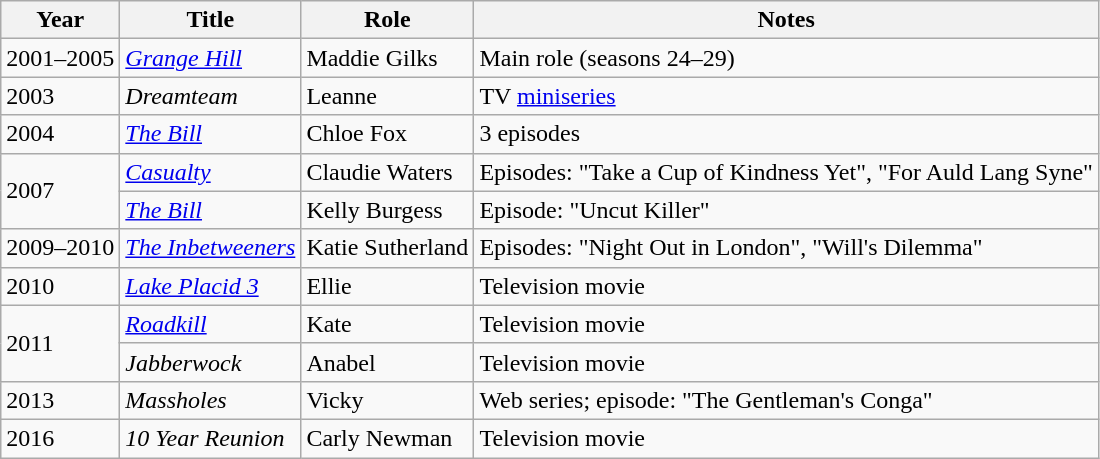<table class="wikitable">
<tr>
<th>Year</th>
<th>Title</th>
<th>Role</th>
<th>Notes</th>
</tr>
<tr>
<td>2001–2005</td>
<td><em><a href='#'>Grange Hill</a></em></td>
<td>Maddie Gilks</td>
<td>Main role (seasons 24–29)</td>
</tr>
<tr>
<td>2003</td>
<td><em>Dreamteam</em></td>
<td>Leanne</td>
<td>TV <a href='#'>miniseries</a></td>
</tr>
<tr>
<td>2004</td>
<td><em><a href='#'>The Bill</a></em></td>
<td>Chloe Fox</td>
<td>3 episodes</td>
</tr>
<tr>
<td rowspan="2">2007</td>
<td><em><a href='#'>Casualty</a></em></td>
<td>Claudie Waters</td>
<td>Episodes: "Take a Cup of Kindness Yet", "For Auld Lang Syne"</td>
</tr>
<tr>
<td><em><a href='#'>The Bill</a></em></td>
<td>Kelly Burgess</td>
<td>Episode: "Uncut Killer"</td>
</tr>
<tr>
<td>2009–2010</td>
<td><em><a href='#'>The Inbetweeners</a></em></td>
<td>Katie Sutherland</td>
<td>Episodes: "Night Out in London", "Will's Dilemma"</td>
</tr>
<tr>
<td>2010</td>
<td><em><a href='#'>Lake Placid 3</a></em></td>
<td>Ellie</td>
<td>Television movie</td>
</tr>
<tr>
<td rowspan="2">2011</td>
<td><em><a href='#'>Roadkill</a></em></td>
<td>Kate</td>
<td>Television movie</td>
</tr>
<tr>
<td><em>Jabberwock</em></td>
<td>Anabel</td>
<td>Television movie</td>
</tr>
<tr>
<td>2013</td>
<td><em>Massholes</em></td>
<td>Vicky</td>
<td>Web series; episode: "The Gentleman's Conga"</td>
</tr>
<tr>
<td>2016</td>
<td><em>10 Year Reunion</em></td>
<td>Carly Newman</td>
<td>Television movie</td>
</tr>
</table>
